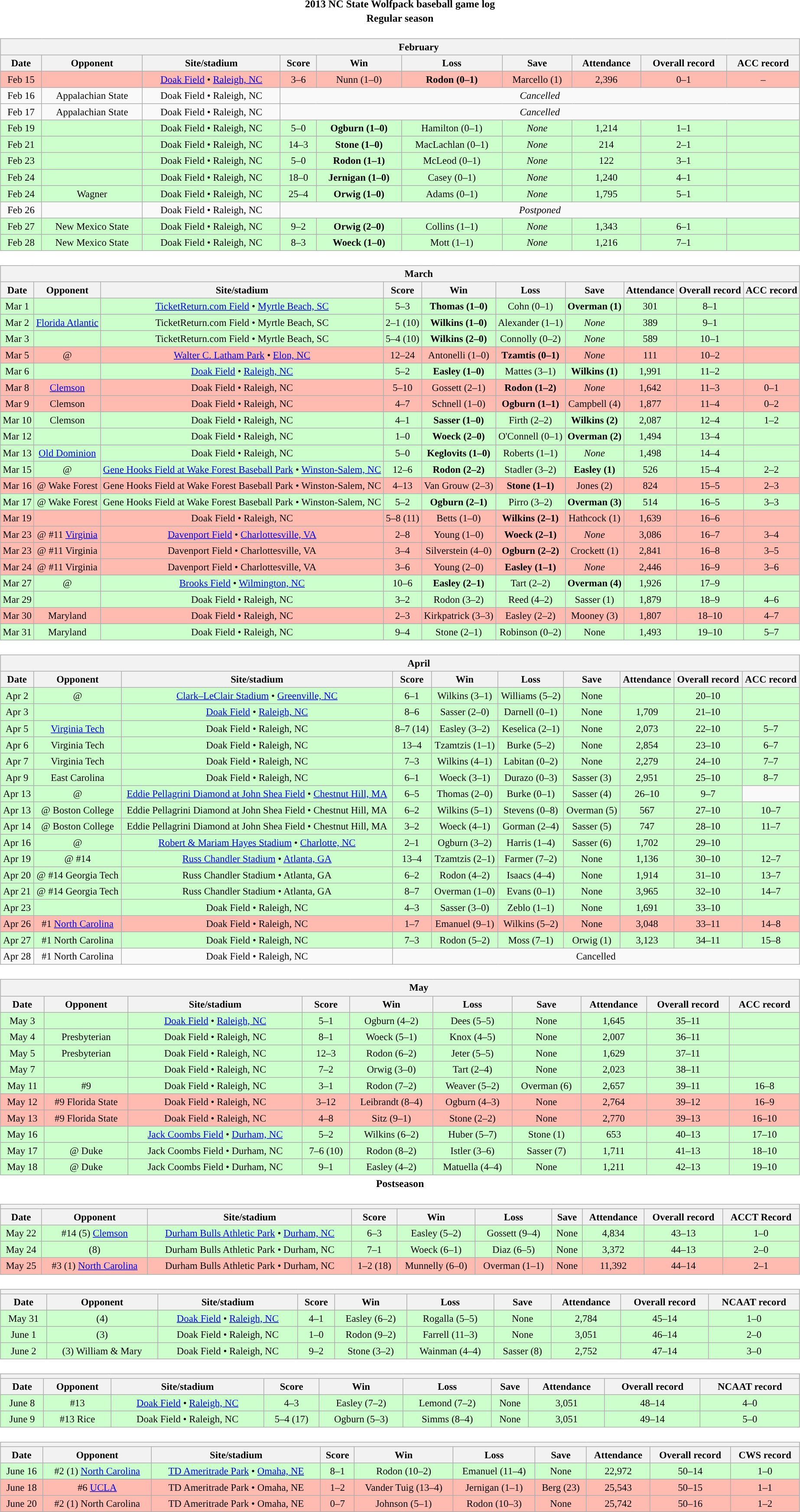<table class="toccolours" style="clear:both; margin:1.5em auto; text-align:center;">
<tr>
<th colspan=2>2013 NC State Wolfpack baseball game log</th>
</tr>
<tr>
<th colspan=2>Regular season</th>
</tr>
<tr valign="top">
<td><br><table class="wikitable collapsible collapsed" style="margin:auto; width:100%; text-align:center; font-size:95%">
<tr>
<th colspan=12 style="padding-left:4em;">February</th>
</tr>
<tr>
<th>Date</th>
<th>Opponent</th>
<th>Site/stadium</th>
<th>Score</th>
<th>Win</th>
<th>Loss</th>
<th>Save</th>
<th>Attendance</th>
<th>Overall record</th>
<th>ACC record</th>
</tr>
<tr bgcolor="#ffbbb">
<td>Feb 15</td>
<td></td>
<td><a href='#'>Doak Field</a> • <a href='#'>Raleigh, NC</a></td>
<td>3–6</td>
<td>Nunn (1–0)</td>
<td><strong>Rodon (0–1)</strong></td>
<td>Marcello (1)</td>
<td>2,396</td>
<td>0–1</td>
<td>–</td>
</tr>
<tr>
<td>Feb 16</td>
<td>Appalachian State</td>
<td>Doak Field • Raleigh, NC</td>
<td colspan=7><em>Cancelled</em></td>
</tr>
<tr>
<td>Feb 17</td>
<td>Appalachian State</td>
<td>Doak Field • Raleigh, NC</td>
<td colspan=7><em>Cancelled</em></td>
</tr>
<tr bgcolor="#ccffcc">
<td>Feb 19</td>
<td></td>
<td>Doak Field • Raleigh, NC</td>
<td>5–0</td>
<td><strong>Ogburn (1–0)</strong></td>
<td>Hamilton (0–1)</td>
<td><em>None</em></td>
<td>1,214</td>
<td>1–1</td>
<td></td>
</tr>
<tr bgcolor="#ccffcc">
<td>Feb 21</td>
<td></td>
<td>Doak Field • Raleigh, NC</td>
<td>14–3</td>
<td><strong>Stone (1–0)</strong></td>
<td>MacLachlan (0–1)</td>
<td><em>None</em></td>
<td>214</td>
<td>2–1</td>
<td></td>
</tr>
<tr bgcolor="#ccffcc">
<td>Feb 23</td>
<td></td>
<td>Doak Field • Raleigh, NC</td>
<td>5–0</td>
<td><strong>Rodon (1–1)</strong></td>
<td>McLeod (0–1)</td>
<td><em>None</em></td>
<td>122</td>
<td>3–1</td>
<td></td>
</tr>
<tr bgcolor="#ccffcc">
<td>Feb 24</td>
<td></td>
<td>Doak Field • Raleigh, NC</td>
<td>18–0</td>
<td><strong>Jernigan (1–0)</strong></td>
<td>Casey (0–1)</td>
<td><em>None</em></td>
<td>1,240</td>
<td>4–1</td>
<td></td>
</tr>
<tr bgcolor="#ccffcc">
<td>Feb 24</td>
<td>Wagner</td>
<td>Doak Field • Raleigh, NC</td>
<td>25–4</td>
<td><strong>Orwig (1–0)</strong></td>
<td>Adams (0–1)</td>
<td><em>None</em></td>
<td>1,795</td>
<td>5–1</td>
<td></td>
</tr>
<tr>
<td>Feb 26</td>
<td></td>
<td>Doak Field • Raleigh, NC</td>
<td colspan=7><em>Postponed</em></td>
</tr>
<tr bgcolor="#ccffcc">
<td>Feb 27</td>
<td>New Mexico State</td>
<td>Doak Field • Raleigh, NC</td>
<td>9–2</td>
<td><strong>Orwig (2–0)</strong></td>
<td>Collins (1–1)</td>
<td><em>None</em></td>
<td>1,343</td>
<td>6–1</td>
<td></td>
</tr>
<tr bgcolor="#ccffcc">
<td>Feb 28</td>
<td>New Mexico State</td>
<td>Doak Field • Raleigh, NC</td>
<td>8–3</td>
<td><strong>Woeck (1–0)</strong></td>
<td>Mott (1–1)</td>
<td><em>None</em></td>
<td>1,216</td>
<td>7–1</td>
<td></td>
</tr>
</table>
</td>
</tr>
<tr>
<td><br><table class="wikitable collapsible collapsed" style="margin:auto; width:100%; text-align:center; font-size:95%">
<tr>
<th colspan=12 style="padding-left:4em;">March</th>
</tr>
<tr>
<th>Date</th>
<th>Opponent</th>
<th>Site/stadium</th>
<th>Score</th>
<th>Win</th>
<th>Loss</th>
<th>Save</th>
<th>Attendance</th>
<th>Overall record</th>
<th>ACC record</th>
</tr>
<tr bgcolor="#ccffcc">
<td>Mar 1</td>
<td></td>
<td><a href='#'>TicketReturn.com Field</a> • <a href='#'>Myrtle Beach, SC</a></td>
<td>5–3</td>
<td><strong>Thomas (1–0)</strong></td>
<td>Cohn (0–1)</td>
<td><strong>Overman (1)</strong></td>
<td>301</td>
<td>8–1</td>
<td></td>
</tr>
<tr bgcolor="#ccffcc">
<td>Mar 2</td>
<td><a href='#'>Florida Atlantic</a></td>
<td>TicketReturn.com Field • Myrtle Beach, SC</td>
<td>2–1 (10)</td>
<td><strong>Wilkins (1–0)</strong></td>
<td>Alexander (1–1)</td>
<td><em>None</em></td>
<td>389</td>
<td>9–1</td>
<td></td>
</tr>
<tr bgcolor="#ccffcc">
<td>Mar 3</td>
<td></td>
<td>TicketReturn.com Field • Myrtle Beach, SC</td>
<td>5–4 (10)</td>
<td><strong>Wilkins (2–0)</strong></td>
<td>Connolly (0–2)</td>
<td><em>None</em></td>
<td>589</td>
<td>10–1</td>
<td></td>
</tr>
<tr bgcolor="#ffbbb">
<td>Mar 5</td>
<td>@ </td>
<td><a href='#'>Walter C. Latham Park</a> • <a href='#'>Elon, NC</a></td>
<td>12–24</td>
<td>Antonelli (1–0)</td>
<td><strong>Tzamtis (0–1)</strong></td>
<td><em>None</em></td>
<td>111</td>
<td>10–2</td>
<td></td>
</tr>
<tr bgcolor="#ccffcc">
<td>Mar 6</td>
<td></td>
<td><a href='#'>Doak Field</a> • <a href='#'>Raleigh, NC</a></td>
<td>5–2</td>
<td><strong>Easley (1–0)</strong></td>
<td>Mattes (3–1)</td>
<td><strong>Wilkins (1)</strong></td>
<td>1,991</td>
<td>11–2</td>
<td></td>
</tr>
<tr bgcolor="#ffbbb">
<td>Mar 8</td>
<td><a href='#'>Clemson</a></td>
<td>Doak Field • Raleigh, NC</td>
<td>5–10</td>
<td>Gossett (2–1)</td>
<td><strong>Rodon (1–2)</strong></td>
<td><em>None</em></td>
<td>1,642</td>
<td>11–3</td>
<td>0–1</td>
</tr>
<tr bgcolor="#ffbbb">
<td>Mar 9</td>
<td>Clemson</td>
<td>Doak Field • Raleigh, NC</td>
<td>4–7</td>
<td>Schnell (1–0)</td>
<td><strong>Ogburn (1–1)</strong></td>
<td>Campbell (4)</td>
<td>1,877</td>
<td>11–4</td>
<td>0–2</td>
</tr>
<tr bgcolor="#ccffcc">
<td>Mar 10</td>
<td>Clemson</td>
<td>Doak Field • Raleigh, NC</td>
<td>4–1</td>
<td><strong>Sasser (1–0)</strong></td>
<td>Firth (2–2)</td>
<td><strong>Wilkins (2)</strong></td>
<td>2,087</td>
<td>12–4</td>
<td>1–2</td>
</tr>
<tr bgcolor="#ccffcc">
<td>Mar 12</td>
<td></td>
<td>Doak Field • Raleigh, NC</td>
<td>1–0</td>
<td><strong>Woeck (2–0)</strong></td>
<td>O'Connell (0–1)</td>
<td><strong>Overman (2)</strong></td>
<td>1,494</td>
<td>13–4</td>
<td></td>
</tr>
<tr bgcolor="#ccffcc">
<td>Mar 13</td>
<td><a href='#'>Old Dominion</a></td>
<td>Doak Field • Raleigh, NC</td>
<td>5–0</td>
<td><strong>Keglovits (1–0)</strong></td>
<td>Roberts (1–1)</td>
<td><em>None</em></td>
<td>1,498</td>
<td>14–4</td>
<td></td>
</tr>
<tr bgcolor="#ccffcc">
<td>Mar 15</td>
<td>@ </td>
<td><a href='#'>Gene Hooks Field at Wake Forest Baseball Park</a> • <a href='#'>Winston-Salem, NC</a></td>
<td>12–6</td>
<td><strong>Rodon (2–2)</strong></td>
<td>Stadler (3–2)</td>
<td><strong>Easley (1)</strong></td>
<td>526</td>
<td>15–4</td>
<td>2–2</td>
</tr>
<tr bgcolor="#ffbbb">
<td>Mar 16</td>
<td>@ Wake Forest</td>
<td>Gene Hooks Field at Wake Forest Baseball Park • Winston-Salem, NC</td>
<td>4–13</td>
<td>Van Grouw (2–3)</td>
<td><strong>Stone (1–1)</strong></td>
<td>Jones (2)</td>
<td>824</td>
<td>15–5</td>
<td>2–3</td>
</tr>
<tr bgcolor="#ccffcc">
<td>Mar 17</td>
<td>@ Wake Forest</td>
<td>Gene Hooks Field at Wake Forest Baseball Park • Winston-Salem, NC</td>
<td>5–2</td>
<td><strong>Ogburn (2–1)</strong></td>
<td>Pirro (3–2)</td>
<td><strong>Overman (3)</strong></td>
<td>514</td>
<td>16–5</td>
<td>3–3</td>
</tr>
<tr bgcolor="#ffbbb">
<td>Mar 19</td>
<td></td>
<td>Doak Field • Raleigh, NC</td>
<td>5–8 (11)</td>
<td>Betts (1–0)</td>
<td><strong>Wilkins (2–1)</strong></td>
<td>Hathcock (1)</td>
<td>1,639</td>
<td>16–6</td>
<td></td>
</tr>
<tr bgcolor="#ffbbb">
<td>Mar 23</td>
<td>@ #11 <a href='#'>Virginia</a></td>
<td><a href='#'>Davenport Field</a> • <a href='#'>Charlottesville, VA</a></td>
<td>2–8</td>
<td>Young (1–0)</td>
<td><strong>Woeck (2–1)</strong></td>
<td><em>None</em></td>
<td>3,086</td>
<td>16–7</td>
<td>3–4</td>
</tr>
<tr bgcolor="#ffbbb">
<td>Mar 23</td>
<td>@ #11 Virginia</td>
<td>Davenport Field • Charlottesville, VA</td>
<td>3–4</td>
<td>Silverstein (4–0)</td>
<td><strong>Ogburn (2–2)</strong></td>
<td>Crockett (1)</td>
<td>2,841</td>
<td>16–8</td>
<td>3–5</td>
</tr>
<tr bgcolor="#ffbbb">
<td>Mar 24</td>
<td>@ #11 Virginia</td>
<td>Davenport Field • Charlottesville, VA</td>
<td>3–6</td>
<td>Young (2–0)</td>
<td><strong>Easley (1–1)</strong></td>
<td><em>None</em></td>
<td>2,446</td>
<td>16–9</td>
<td>3–6</td>
</tr>
<tr bgcolor="#ccffcc">
<td>Mar 27</td>
<td>@ </td>
<td><a href='#'>Brooks Field</a> • <a href='#'>Wilmington, NC</a></td>
<td>10–6</td>
<td><strong>Easley (2–1)</strong></td>
<td>Tart (2–2)</td>
<td><strong>Overman (4)<em></td>
<td>1,926</td>
<td>17–9</td>
<td></td>
</tr>
<tr bgcolor="#ccffcc">
<td>Mar 29</td>
<td></td>
<td>Doak Field • Raleigh, NC</td>
<td>3–2</td>
<td></strong>Rodon (3–2)<strong></td>
<td>Reed (4–2)</td>
<td></strong>Sasser (1)<strong></td>
<td>1,879</td>
<td>18–9</td>
<td>4–6</td>
</tr>
<tr bgcolor="#ffbbb">
<td>Mar 30</td>
<td>Maryland</td>
<td>Doak Field • Raleigh, NC</td>
<td>2–3</td>
<td>Kirkpatrick (3–3)</td>
<td></strong>Easley (2–2)<strong></td>
<td>Mooney (3)</td>
<td>1,807</td>
<td>18–10</td>
<td>4–7</td>
</tr>
<tr bgcolor="#ccffcc">
<td>Mar 31</td>
<td>Maryland</td>
<td>Doak Field • Raleigh, NC</td>
<td>9–4</td>
<td></strong>Stone (2–1)<strong></td>
<td>Robinson (0–2)</td>
<td></em>None<em></td>
<td>1,493</td>
<td>19–10</td>
<td>5–7</td>
</tr>
</table>
</td>
</tr>
<tr>
<td><br><table class="wikitable collapsible collapsed" style="margin:auto; width:100%; text-align:center; font-size:95%">
<tr>
<th colspan=12 style="padding-left:4em;">April</th>
</tr>
<tr>
<th>Date</th>
<th>Opponent</th>
<th>Site/stadium</th>
<th>Score</th>
<th>Win</th>
<th>Loss</th>
<th>Save</th>
<th>Attendance</th>
<th>Overall record</th>
<th>ACC record</th>
</tr>
<tr bgcolor="#ccffcc">
<td>Apr 2</td>
<td>@ </td>
<td><a href='#'>Clark–LeClair Stadium</a> • <a href='#'>Greenville, NC</a></td>
<td>6–1</td>
<td></strong>Wilkins (3–1)<strong></td>
<td>Williams (5–2)</td>
<td></em>None<em></td>
<td></td>
<td>20–10</td>
<td></td>
</tr>
<tr bgcolor="#ccffcc">
<td>Apr 3</td>
<td></td>
<td><a href='#'>Doak Field</a> • <a href='#'>Raleigh, NC</a></td>
<td>8–6</td>
<td></strong>Sasser (2–0)<strong></td>
<td>Darnell (0–1)</td>
<td></em>None<em></td>
<td>1,709</td>
<td>21–10</td>
<td></td>
</tr>
<tr bgcolor="#ccffcc">
<td>Apr 5</td>
<td><a href='#'>Virginia Tech</a></td>
<td>Doak Field • Raleigh, NC</td>
<td>8–7 (14)</td>
<td></strong>Easley (3–2)<strong></td>
<td>Keselica (2–1)</td>
<td></em>None<em></td>
<td>2,073</td>
<td>22–10</td>
<td>5–7</td>
</tr>
<tr bgcolor="#ccffcc">
<td>Apr 6</td>
<td>Virginia Tech</td>
<td>Doak Field • Raleigh, NC</td>
<td>13–4</td>
<td></strong>Tzamtzis (1–1)<strong></td>
<td>Burke (5–2)</td>
<td></em>None<em></td>
<td>2,854</td>
<td>23–10</td>
<td>6–7</td>
</tr>
<tr bgcolor="#ccffcc">
<td>Apr 7</td>
<td>Virginia Tech</td>
<td>Doak Field • Raleigh, NC</td>
<td>7–3</td>
<td></strong>Wilkins (4–1)<strong></td>
<td>Labitan (0–2)</td>
<td></em>None<em></td>
<td>2,279</td>
<td>24–10</td>
<td>7–7</td>
</tr>
<tr bgcolor="#ccffcc">
<td>Apr 9</td>
<td>East Carolina</td>
<td>Doak Field • Raleigh, NC</td>
<td>6–1</td>
<td></strong>Woeck (3–1)<strong></td>
<td>Durazo (0–3)</td>
<td></strong>Sasser (3)<strong></td>
<td>2,951</td>
<td>25–10</td>
<td>8–7</td>
</tr>
<tr bgcolor="#ccffcc">
<td>Apr 13</td>
<td>@ </td>
<td><a href='#'>Eddie Pellagrini Diamond at John Shea Field</a> • <a href='#'>Chestnut Hill, MA</a></td>
<td>6–5</td>
<td></strong>Thomas (2–0)<strong></td>
<td>Burke (0–1)</td>
<td></strong>Sasser (4)<strong></td>
<td>26–10</td>
<td>9–7</td>
</tr>
<tr bgcolor="#ccffcc">
<td>Apr 13</td>
<td>@ Boston College</td>
<td>Eddie Pellagrini Diamond at John Shea Field • Chestnut Hill, MA</td>
<td>6–2</td>
<td></strong>Wilkins (5–1)<strong></td>
<td>Stevens (0–8)</td>
<td></strong>Overman (5)<strong></td>
<td>567</td>
<td>27–10</td>
<td>10–7</td>
</tr>
<tr bgcolor="#ccffcc">
<td>Apr 14</td>
<td>@ Boston College</td>
<td>Eddie Pellagrini Diamond at John Shea Field • Chestnut Hill, MA</td>
<td>3–2</td>
<td></strong>Woeck (4–1)<strong></td>
<td>Gorman (2–4)</td>
<td></strong>Sasser (5)<strong></td>
<td>747</td>
<td>28–10</td>
<td>11–7</td>
</tr>
<tr bgcolor="#ccffcc">
<td>Apr 16</td>
<td>@ </td>
<td><a href='#'>Robert & Mariam Hayes Stadium</a> • <a href='#'>Charlotte, NC</a></td>
<td>2–1</td>
<td></strong>Ogburn (3–2)<strong></td>
<td>Harris (1–4)</td>
<td></strong>Sasser (6)<strong></td>
<td>1,702</td>
<td>29–10</td>
<td></td>
</tr>
<tr bgcolor="#ccffcc">
<td>Apr 19</td>
<td>@ #14 </td>
<td><a href='#'>Russ Chandler Stadium</a> • <a href='#'>Atlanta, GA</a></td>
<td>13–4</td>
<td></strong>Tzamtzis (2–1)<strong></td>
<td>Farmer (7–2)</td>
<td></em>None<em></td>
<td>1,136</td>
<td>30–10</td>
<td>12–7</td>
</tr>
<tr bgcolor="#ccffcc">
<td>Apr 20</td>
<td>@ #14 Georgia Tech</td>
<td>Russ Chandler Stadium • Atlanta, GA</td>
<td>6–2</td>
<td></strong>Rodon (4–2)<strong></td>
<td>Isaacs (4–4)</td>
<td></em>None<em></td>
<td>1,914</td>
<td>31–10</td>
<td>13–7</td>
</tr>
<tr bgcolor="#ccffcc">
<td>Apr 21</td>
<td>@ #14 Georgia Tech</td>
<td>Russ Chandler Stadium • Atlanta, GA</td>
<td>8–7</td>
<td></strong>Overman (1–0)<strong></td>
<td>Evans (0–1)</td>
<td></em>None<em></td>
<td>3,965</td>
<td>32–10</td>
<td>14–7</td>
</tr>
<tr bgcolor="#ccffcc">
<td>Apr 23</td>
<td></td>
<td>Doak Field • Raleigh, NC</td>
<td>4–3</td>
<td></strong>Sasser (3–0)<strong></td>
<td>Zeblo (1–1)</td>
<td></em>None<em></td>
<td>1,691</td>
<td>33–10</td>
<td></td>
</tr>
<tr bgcolor="#ffbbb">
<td>Apr 26</td>
<td>#1 <a href='#'>North Carolina</a></td>
<td>Doak Field • Raleigh, NC</td>
<td>1–7</td>
<td>Emanuel (9–1)</td>
<td></strong>Wilkins (5–2)<strong></td>
<td></em>None<em></td>
<td>3,048</td>
<td>33–11</td>
<td>14–8</td>
</tr>
<tr bgcolor="#ccffcc">
<td>Apr 27</td>
<td>#1 North Carolina</td>
<td>Doak Field • Raleigh, NC</td>
<td>7–3</td>
<td></strong>Rodon (5–2)<strong></td>
<td>Moss (7–1)</td>
<td></strong>Orwig (1)<strong></td>
<td>3,123</td>
<td>34–11</td>
<td>15–8</td>
</tr>
<tr>
<td>Apr 28</td>
<td>#1 North Carolina</td>
<td>Doak Field • Raleigh, NC</td>
<td colspan=7></em>Cancelled<em></td>
</tr>
</table>
</td>
</tr>
<tr>
<td><br><table class="wikitable collapsible collapsed" style="margin:auto; width:100%; text-align:center; font-size:95%">
<tr>
<th colspan=12 style="padding-left:4em;">May</th>
</tr>
<tr>
<th>Date</th>
<th>Opponent</th>
<th>Site/stadium</th>
<th>Score</th>
<th>Win</th>
<th>Loss</th>
<th>Save</th>
<th>Attendance</th>
<th>Overall record</th>
<th>ACC record</th>
</tr>
<tr bgcolor="#ccffcc">
<td>May 3</td>
<td></td>
<td><a href='#'>Doak Field</a> • <a href='#'>Raleigh, NC</a></td>
<td>5–1</td>
<td></strong>Ogburn (4–2)<strong></td>
<td>Dees (5–5)</td>
<td></em>None<em></td>
<td>1,645</td>
<td>35–11</td>
<td></td>
</tr>
<tr bgcolor="#ccffcc">
<td>May 4</td>
<td>Presbyterian</td>
<td>Doak Field • Raleigh, NC</td>
<td>8–1</td>
<td></strong>Woeck (5–1)<strong></td>
<td>Knox (4–5)</td>
<td></em>None<em></td>
<td>2,007</td>
<td>36–11</td>
<td></td>
</tr>
<tr bgcolor="#ccffcc">
<td>May 5</td>
<td>Presbyterian</td>
<td>Doak Field • Raleigh, NC</td>
<td>12–3</td>
<td></strong>Rodon (6–2)<strong></td>
<td>Jeter (5–5)</td>
<td></em>None<em></td>
<td>1,629</td>
<td>37–11</td>
<td></td>
</tr>
<tr bgcolor="#ccffcc">
<td>May 7</td>
<td></td>
<td>Doak Field • Raleigh, NC</td>
<td>7–2</td>
<td></strong>Orwig (3–0)<strong></td>
<td>Tart (2–4)</td>
<td></em>None<em></td>
<td>2,023</td>
<td>38–11</td>
<td></td>
</tr>
<tr bgcolor="#ccffcc">
<td>May 11</td>
<td>#9 </td>
<td>Doak Field • Raleigh, NC</td>
<td>3–1</td>
<td></strong>Rodon (7–2)<strong></td>
<td>Weaver (5–2)</td>
<td></strong>Overman (6)<strong></td>
<td>2,657</td>
<td>39–11</td>
<td>16–8</td>
</tr>
<tr bgcolor="#ffbbb">
<td>May 12</td>
<td>#9 Florida State</td>
<td>Doak Field • Raleigh, NC</td>
<td>3–12</td>
<td>Leibrandt (8–4)</td>
<td></strong>Ogburn (4–3)<strong></td>
<td></em>None<em></td>
<td>2,764</td>
<td>39–12</td>
<td>16–9</td>
</tr>
<tr bgcolor="#ffbbb">
<td>May 13</td>
<td>#9 Florida State</td>
<td>Doak Field • Raleigh, NC</td>
<td>4–8</td>
<td>Sitz (9–1)</td>
<td></strong>Stone (2–2)<strong></td>
<td></em>None<em></td>
<td>2,770</td>
<td>39–13</td>
<td>16–10</td>
</tr>
<tr bgcolor="#ccffcc">
<td>May 16</td>
<td></td>
<td><a href='#'>Jack Coombs Field</a> • <a href='#'>Durham, NC</a></td>
<td>5–2</td>
<td></strong>Wilkins (6–2)<strong></td>
<td>Huber (5–7)</td>
<td></strong>Stone (1)<strong></td>
<td>653</td>
<td>40–13</td>
<td>17–10</td>
</tr>
<tr bgcolor="#ccffcc">
<td>May 17</td>
<td>@ Duke</td>
<td>Jack Coombs Field • Durham, NC</td>
<td>7–6 (10)</td>
<td></strong>Rodon (8–2)<strong></td>
<td>Istler (3–6)</td>
<td></strong>Sasser (7)<strong></td>
<td>1,711</td>
<td>41–13</td>
<td>18–10</td>
</tr>
<tr bgcolor="#ccffcc">
<td>May 18</td>
<td>@ Duke</td>
<td>Jack Coombs Field • Durham, NC</td>
<td>9–1</td>
<td></strong>Easley (4–2)<strong></td>
<td>Matuella (4–4)</td>
<td></em>None<em></td>
<td>1,211</td>
<td>42–13</td>
<td>19–10</td>
</tr>
</table>
</td>
</tr>
<tr>
<th colspan=2>Postseason</th>
</tr>
<tr>
<td><br><table class="wikitable collapsible" style="margin:auto; width:100%; text-align:center; font-size:95%">
<tr>
<th colspan=12 style="padding-left:4em;"></th>
</tr>
<tr>
<th>Date</th>
<th>Opponent</th>
<th>Site/stadium</th>
<th>Score</th>
<th>Win</th>
<th>Loss</th>
<th>Save</th>
<th>Attendance</th>
<th>Overall record</th>
<th>ACCT Record</th>
</tr>
<tr bgcolor="#ccffcc">
<td>May 22</td>
<td>#14 (5) <a href='#'>Clemson</a></td>
<td><a href='#'>Durham Bulls Athletic Park</a> • <a href='#'>Durham, NC</a></td>
<td>6–3</td>
<td></strong>Easley (5–2)<strong></td>
<td>Gossett (9–4)</td>
<td></em>None<em></td>
<td>4,834</td>
<td>43–13</td>
<td>1–0</td>
</tr>
<tr bgcolor="#ccffcc">
<td>May 24</td>
<td>(8) </td>
<td>Durham Bulls Athletic Park • Durham, NC</td>
<td>7–1</td>
<td></strong>Woeck (6–1)<strong></td>
<td>Diaz (6–5)</td>
<td></em>None<em></td>
<td>3,372</td>
<td>44–13</td>
<td>2–0</td>
</tr>
<tr bgcolor="#ffbbb">
<td>May 25</td>
<td>#3 (1) <a href='#'>North Carolina</a></td>
<td>Durham Bulls Athletic Park • Durham, NC</td>
<td>1–2 (18)</td>
<td>Munnelly (6–0)</td>
<td></strong>Overman (1–1)<strong></td>
<td></em>None<em></td>
<td>11,392</td>
<td>44–14</td>
<td>2–1</td>
</tr>
</table>
</td>
</tr>
<tr>
<td><br><table class="wikitable collapsible" style="margin:auto; width:100%; text-align:center; font-size:95%">
<tr>
<th colspan=12 style="padding-left:4em;"></th>
</tr>
<tr>
<th>Date</th>
<th>Opponent</th>
<th>Site/stadium</th>
<th>Score</th>
<th>Win</th>
<th>Loss</th>
<th>Save</th>
<th>Attendance</th>
<th>Overall record</th>
<th>NCAAT record</th>
</tr>
<tr bgcolor="#ccffcc">
<td>May 31</td>
<td>(4) </td>
<td><a href='#'>Doak Field</a> • <a href='#'>Raleigh, NC</a></td>
<td>4–1</td>
<td></strong>Easley (6–2)<strong></td>
<td>Rogalla (5–5)</td>
<td></em>None<em></td>
<td>2,784</td>
<td>45–14</td>
<td>1–0</td>
</tr>
<tr bgcolor="#ccffcc">
<td>June 1</td>
<td>(3) </td>
<td>Doak Field • Raleigh, NC</td>
<td>1–0</td>
<td></strong>Rodon (9–2)<strong></td>
<td>Farrell (11–3)</td>
<td></em>None<em></td>
<td>3,051</td>
<td>46–14</td>
<td>2–0</td>
</tr>
<tr bgcolor="#ccffcc">
<td>June 2</td>
<td>(3) William & Mary</td>
<td>Doak Field • Raleigh, NC</td>
<td>9–2</td>
<td></strong>Stone (3–2)<strong></td>
<td>Wainman (4–4)</td>
<td></strong>Sasser (8)<strong></td>
<td>2,752</td>
<td>47–14</td>
<td>3–0</td>
</tr>
</table>
</td>
</tr>
<tr>
<td><br><table class="wikitable collapsible" style="margin:auto; width:100%; text-align:center; font-size:95%">
<tr>
<th colspan=12 style="padding-left:4em;"></th>
</tr>
<tr>
<th>Date</th>
<th>Opponent</th>
<th>Site/stadium</th>
<th>Score</th>
<th>Win</th>
<th>Loss</th>
<th>Save</th>
<th>Attendance</th>
<th>Overall record</th>
<th>NCAAT record</th>
</tr>
<tr bgcolor="#ccffcc">
<td>June 8</td>
<td>#13 </td>
<td><a href='#'>Doak Field</a> • <a href='#'>Raleigh, NC</a></td>
<td>4–3</td>
<td></strong>Easley (7–2)<strong></td>
<td>Lemond (7–2)</td>
<td></em>None<em></td>
<td>3,051</td>
<td>48–14</td>
<td>4–0</td>
</tr>
<tr bgcolor="#ccffcc">
<td>June 9</td>
<td>#13 Rice</td>
<td>Doak Field • Raleigh, NC</td>
<td>5–4 (17)</td>
<td></strong>Ogburn (5–3)<strong></td>
<td>Simms (8–4)</td>
<td></em>None<em></td>
<td>3,051</td>
<td>49–14</td>
<td>5–0</td>
</tr>
</table>
</td>
</tr>
<tr>
<td><br><table class="wikitable collapsible" style="margin:auto; width:100%; text-align:center; font-size:95%">
<tr>
<th colspan=12 style="padding-left:4em;"></th>
</tr>
<tr>
<th>Date</th>
<th>Opponent</th>
<th>Site/stadium</th>
<th>Score</th>
<th>Win</th>
<th>Loss</th>
<th>Save</th>
<th>Attendance</th>
<th>Overall record</th>
<th>CWS record</th>
</tr>
<tr bgcolor="#ccffcc">
<td>June 16</td>
<td>#2 (1) <a href='#'>North Carolina</a></td>
<td><a href='#'>TD Ameritrade Park</a> • <a href='#'>Omaha, NE</a></td>
<td>8–1</td>
<td></strong>Rodon (10–2)<strong></td>
<td>Emanuel (11–4)</td>
<td></em>None<em></td>
<td>22,972</td>
<td>50–14</td>
<td>1–0</td>
</tr>
<tr bgcolor="#ffbbb">
<td>June 18</td>
<td>#6 <a href='#'>UCLA</a></td>
<td>TD Ameritrade Park • Omaha, NE</td>
<td>1–2</td>
<td>Vander Tuig (13–4)</td>
<td></strong>Jernigan (1–1)<strong></td>
<td>Berg (23)</td>
<td>25,543</td>
<td>50–15</td>
<td>1–1</td>
</tr>
<tr bgcolor="#ffbbb">
<td>June 20</td>
<td>#2 (1) North Carolina</td>
<td>TD Ameritrade Park • Omaha, NE</td>
<td>0–7</td>
<td>Johnson (5–1)</td>
<td></strong>Rodon (10–3)<strong></td>
<td></em>None<em></td>
<td>25,742</td>
<td>50–16</td>
<td>1–2</td>
</tr>
</table>
</td>
</tr>
</table>
